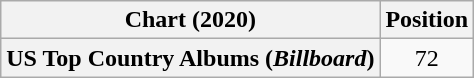<table class="wikitable plainrowheaders" style="text-align:center">
<tr>
<th scope="col">Chart (2020)</th>
<th scope="col">Position</th>
</tr>
<tr>
<th scope="row">US Top Country Albums (<em>Billboard</em>)</th>
<td>72</td>
</tr>
</table>
